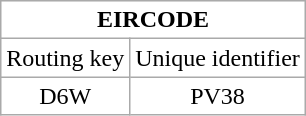<table class="wikitable" style="text-align: center; margin: 0 auto;">
<tr>
<th colspan="3" style="background:#FFFFFF; color: black;">EIRCODE</th>
</tr>
<tr style="background:#FFFFFF; color: black;">
<td colspan=2>Routing key</td>
<td>Unique identifier</td>
</tr>
<tr style="background:#FFFFFF; color: black;">
<td colspan=2>D6W</td>
<td>PV38</td>
</tr>
</table>
